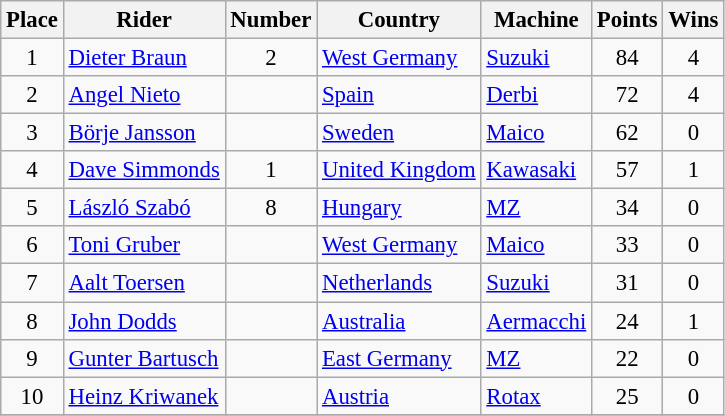<table class="wikitable" style="font-size: 95%;">
<tr>
<th>Place</th>
<th>Rider</th>
<th>Number</th>
<th>Country</th>
<th>Machine</th>
<th>Points</th>
<th>Wins</th>
</tr>
<tr>
<td align=center>1</td>
<td> <a href='#'>Dieter Braun</a></td>
<td align=center>2</td>
<td><a href='#'>West Germany</a></td>
<td><a href='#'>Suzuki</a></td>
<td align=center>84</td>
<td align=center>4</td>
</tr>
<tr>
<td align=center>2</td>
<td> <a href='#'>Angel Nieto</a></td>
<td></td>
<td><a href='#'>Spain</a></td>
<td><a href='#'>Derbi</a></td>
<td align=center>72</td>
<td align=center>4</td>
</tr>
<tr>
<td align=center>3</td>
<td> <a href='#'>Börje Jansson</a></td>
<td></td>
<td><a href='#'>Sweden</a></td>
<td><a href='#'>Maico</a></td>
<td align=center>62</td>
<td align=center>0</td>
</tr>
<tr>
<td align=center>4</td>
<td> <a href='#'>Dave Simmonds</a></td>
<td align=center>1</td>
<td><a href='#'>United Kingdom</a></td>
<td><a href='#'>Kawasaki</a></td>
<td align=center>57</td>
<td align=center>1</td>
</tr>
<tr>
<td align=center>5</td>
<td> <a href='#'>László Szabó</a></td>
<td align=center>8</td>
<td><a href='#'>Hungary</a></td>
<td><a href='#'>MZ</a></td>
<td align=center>34</td>
<td align=center>0</td>
</tr>
<tr>
<td align=center>6</td>
<td> <a href='#'>Toni Gruber</a></td>
<td></td>
<td><a href='#'>West Germany</a></td>
<td><a href='#'>Maico</a></td>
<td align=center>33</td>
<td align=center>0</td>
</tr>
<tr>
<td align=center>7</td>
<td> <a href='#'>Aalt Toersen</a></td>
<td></td>
<td><a href='#'>Netherlands</a></td>
<td><a href='#'>Suzuki</a></td>
<td align=center>31</td>
<td align=center>0</td>
</tr>
<tr>
<td align=center>8</td>
<td> <a href='#'>John Dodds</a></td>
<td></td>
<td><a href='#'>Australia</a></td>
<td><a href='#'>Aermacchi</a></td>
<td align=center>24</td>
<td align=center>1</td>
</tr>
<tr>
<td align=center>9</td>
<td> <a href='#'>Gunter Bartusch</a></td>
<td></td>
<td><a href='#'>East Germany</a></td>
<td><a href='#'>MZ</a></td>
<td align=center>22</td>
<td align=center>0</td>
</tr>
<tr>
<td align=center>10</td>
<td> <a href='#'>Heinz Kriwanek</a></td>
<td></td>
<td><a href='#'>Austria</a></td>
<td><a href='#'>Rotax</a></td>
<td align=center>25</td>
<td align=center>0</td>
</tr>
<tr>
</tr>
</table>
